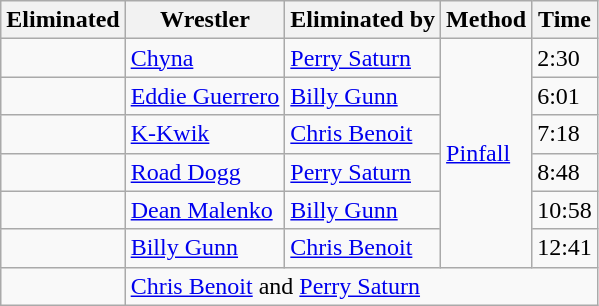<table class="wikitable sortable">
<tr>
<th>Eliminated</th>
<th>Wrestler</th>
<th>Eliminated by</th>
<th>Method</th>
<th>Time</th>
</tr>
<tr>
<td></td>
<td><a href='#'>Chyna</a></td>
<td><a href='#'>Perry Saturn</a></td>
<td rowspan="6"><a href='#'>Pinfall</a></td>
<td>2:30</td>
</tr>
<tr>
<td></td>
<td><a href='#'>Eddie Guerrero</a></td>
<td><a href='#'>Billy Gunn</a></td>
<td>6:01</td>
</tr>
<tr>
<td></td>
<td><a href='#'>K-Kwik</a></td>
<td><a href='#'>Chris Benoit</a></td>
<td>7:18</td>
</tr>
<tr>
<td></td>
<td><a href='#'>Road Dogg</a></td>
<td><a href='#'>Perry Saturn</a></td>
<td>8:48</td>
</tr>
<tr>
<td></td>
<td><a href='#'>Dean Malenko</a></td>
<td><a href='#'>Billy Gunn</a></td>
<td>10:58</td>
</tr>
<tr>
<td></td>
<td><a href='#'>Billy Gunn</a></td>
<td><a href='#'>Chris Benoit</a></td>
<td>12:41</td>
</tr>
<tr>
<td></td>
<td colspan="4"><a href='#'>Chris Benoit</a> and <a href='#'>Perry Saturn</a></td>
</tr>
</table>
